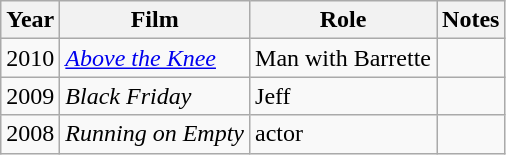<table class="wikitable sortable">
<tr>
<th>Year</th>
<th>Film</th>
<th>Role</th>
<th>Notes</th>
</tr>
<tr>
<td>2010</td>
<td><em><a href='#'>Above the Knee</a></em></td>
<td>Man with Barrette</td>
<td></td>
</tr>
<tr>
<td>2009</td>
<td><em>Black Friday</em></td>
<td>Jeff</td>
<td></td>
</tr>
<tr>
<td>2008</td>
<td><em>Running on Empty</em></td>
<td>actor</td>
<td></td>
</tr>
</table>
